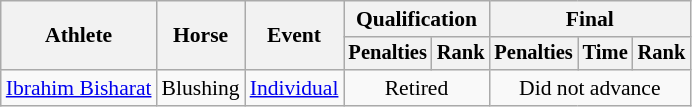<table class="wikitable" style="font-size:90%">
<tr>
<th rowspan="2">Athlete</th>
<th rowspan="2">Horse</th>
<th rowspan="2">Event</th>
<th colspan="2">Qualification</th>
<th colspan="3">Final</th>
</tr>
<tr style="font-size:95%">
<th>Penalties</th>
<th>Rank</th>
<th>Penalties</th>
<th>Time</th>
<th>Rank</th>
</tr>
<tr align=center>
<td align=left><a href='#'>Ibrahim Bisharat</a></td>
<td align=left>Blushing</td>
<td align=left><a href='#'>Individual</a></td>
<td colspan="2">Retired</td>
<td colspan="3">Did not advance</td>
</tr>
</table>
